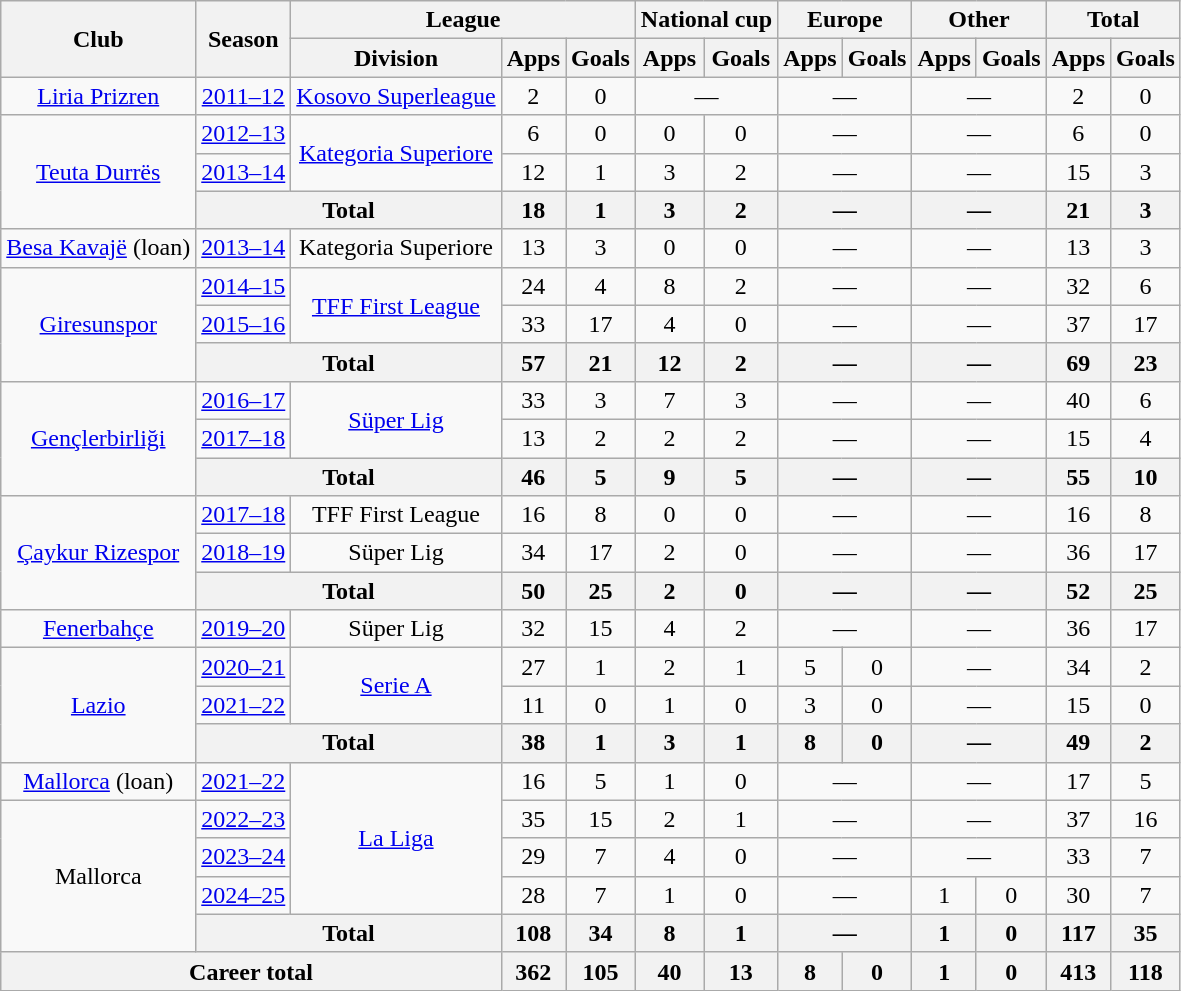<table class="wikitable" style="text-align: center;">
<tr>
<th rowspan="2">Club</th>
<th rowspan="2">Season</th>
<th colspan="3">League</th>
<th colspan="2">National cup</th>
<th colspan="2">Europe</th>
<th colspan="2">Other</th>
<th colspan="2">Total</th>
</tr>
<tr>
<th>Division</th>
<th>Apps</th>
<th>Goals</th>
<th>Apps</th>
<th>Goals</th>
<th>Apps</th>
<th>Goals</th>
<th>Apps</th>
<th>Goals</th>
<th>Apps</th>
<th>Goals</th>
</tr>
<tr>
<td><a href='#'>Liria Prizren</a></td>
<td><a href='#'>2011–12</a></td>
<td><a href='#'>Kosovo Superleague</a></td>
<td>2</td>
<td>0</td>
<td colspan="2">—</td>
<td colspan="2">—</td>
<td colspan="2">—</td>
<td>2</td>
<td>0</td>
</tr>
<tr>
<td rowspan="3"><a href='#'>Teuta Durrës</a></td>
<td><a href='#'>2012–13</a></td>
<td rowspan="2"><a href='#'>Kategoria Superiore</a></td>
<td>6</td>
<td>0</td>
<td>0</td>
<td>0</td>
<td colspan="2">—</td>
<td colspan="2">—</td>
<td>6</td>
<td>0</td>
</tr>
<tr>
<td><a href='#'>2013–14</a></td>
<td>12</td>
<td>1</td>
<td>3</td>
<td>2</td>
<td colspan="2">—</td>
<td colspan="2">—</td>
<td>15</td>
<td>3</td>
</tr>
<tr>
<th colspan="2">Total</th>
<th>18</th>
<th>1</th>
<th>3</th>
<th>2</th>
<th colspan="2">—</th>
<th colspan="2">—</th>
<th>21</th>
<th>3</th>
</tr>
<tr>
<td><a href='#'>Besa Kavajë</a> (loan)</td>
<td><a href='#'>2013–14</a></td>
<td>Kategoria Superiore</td>
<td>13</td>
<td>3</td>
<td>0</td>
<td>0</td>
<td colspan="2">—</td>
<td colspan="2">—</td>
<td>13</td>
<td>3</td>
</tr>
<tr>
<td rowspan="3"><a href='#'>Giresunspor</a></td>
<td><a href='#'>2014–15</a></td>
<td rowspan="2"><a href='#'>TFF First League</a></td>
<td>24</td>
<td>4</td>
<td>8</td>
<td>2</td>
<td colspan="2">—</td>
<td colspan="2">—</td>
<td>32</td>
<td>6</td>
</tr>
<tr>
<td><a href='#'>2015–16</a></td>
<td>33</td>
<td>17</td>
<td>4</td>
<td>0</td>
<td colspan="2">—</td>
<td colspan="2">—</td>
<td>37</td>
<td>17</td>
</tr>
<tr>
<th colspan="2">Total</th>
<th>57</th>
<th>21</th>
<th>12</th>
<th>2</th>
<th colspan="2">—</th>
<th colspan="2">—</th>
<th>69</th>
<th>23</th>
</tr>
<tr>
<td rowspan="3"><a href='#'>Gençlerbirliği</a></td>
<td><a href='#'>2016–17</a></td>
<td rowspan="2"><a href='#'>Süper Lig</a></td>
<td>33</td>
<td>3</td>
<td>7</td>
<td>3</td>
<td colspan="2">—</td>
<td colspan="2">—</td>
<td>40</td>
<td>6</td>
</tr>
<tr>
<td><a href='#'>2017–18</a></td>
<td>13</td>
<td>2</td>
<td>2</td>
<td>2</td>
<td colspan="2">—</td>
<td colspan="2">—</td>
<td>15</td>
<td>4</td>
</tr>
<tr>
<th colspan="2">Total</th>
<th>46</th>
<th>5</th>
<th>9</th>
<th>5</th>
<th colspan="2">—</th>
<th colspan="2">—</th>
<th>55</th>
<th>10</th>
</tr>
<tr>
<td rowspan="3"><a href='#'>Çaykur Rizespor</a></td>
<td><a href='#'>2017–18</a></td>
<td>TFF First League</td>
<td>16</td>
<td>8</td>
<td>0</td>
<td>0</td>
<td colspan="2">—</td>
<td colspan="2">—</td>
<td>16</td>
<td>8</td>
</tr>
<tr>
<td><a href='#'>2018–19</a></td>
<td>Süper Lig</td>
<td>34</td>
<td>17</td>
<td>2</td>
<td>0</td>
<td colspan="2">—</td>
<td colspan="2">—</td>
<td>36</td>
<td>17</td>
</tr>
<tr>
<th colspan="2">Total</th>
<th>50</th>
<th>25</th>
<th>2</th>
<th>0</th>
<th colspan="2">—</th>
<th colspan="2">—</th>
<th>52</th>
<th>25</th>
</tr>
<tr>
<td><a href='#'>Fenerbahçe</a></td>
<td><a href='#'>2019–20</a></td>
<td>Süper Lig</td>
<td>32</td>
<td>15</td>
<td>4</td>
<td>2</td>
<td colspan="2">—</td>
<td colspan="2">—</td>
<td>36</td>
<td>17</td>
</tr>
<tr>
<td rowspan="3"><a href='#'>Lazio</a></td>
<td><a href='#'>2020–21</a></td>
<td rowspan="2"><a href='#'>Serie A</a></td>
<td>27</td>
<td>1</td>
<td>2</td>
<td>1</td>
<td>5</td>
<td>0</td>
<td colspan="2">—</td>
<td>34</td>
<td>2</td>
</tr>
<tr>
<td><a href='#'>2021–22</a></td>
<td>11</td>
<td>0</td>
<td>1</td>
<td>0</td>
<td>3</td>
<td>0</td>
<td colspan="2">—</td>
<td>15</td>
<td>0</td>
</tr>
<tr>
<th colspan="2">Total</th>
<th>38</th>
<th>1</th>
<th>3</th>
<th>1</th>
<th>8</th>
<th>0</th>
<th colspan="2">—</th>
<th>49</th>
<th>2</th>
</tr>
<tr>
<td><a href='#'>Mallorca</a> (loan)</td>
<td><a href='#'>2021–22</a></td>
<td rowspan="4"><a href='#'>La Liga</a></td>
<td>16</td>
<td>5</td>
<td>1</td>
<td>0</td>
<td colspan="2">—</td>
<td colspan="2">—</td>
<td>17</td>
<td>5</td>
</tr>
<tr>
<td rowspan="4">Mallorca</td>
<td><a href='#'>2022–23</a></td>
<td>35</td>
<td>15</td>
<td>2</td>
<td>1</td>
<td colspan="2">—</td>
<td colspan="2">—</td>
<td>37</td>
<td>16</td>
</tr>
<tr>
<td><a href='#'>2023–24</a></td>
<td>29</td>
<td>7</td>
<td>4</td>
<td>0</td>
<td colspan="2">—</td>
<td colspan="2">—</td>
<td>33</td>
<td>7</td>
</tr>
<tr>
<td><a href='#'>2024–25</a></td>
<td>28</td>
<td>7</td>
<td>1</td>
<td>0</td>
<td colspan="2">—</td>
<td>1</td>
<td 0>0</td>
<td>30</td>
<td>7</td>
</tr>
<tr>
<th colspan="2">Total</th>
<th>108</th>
<th>34</th>
<th>8</th>
<th>1</th>
<th colspan="2">—</th>
<th>1</th>
<th>0</th>
<th>117</th>
<th>35</th>
</tr>
<tr>
<th colspan="3">Career total</th>
<th>362</th>
<th>105</th>
<th>40</th>
<th>13</th>
<th>8</th>
<th>0</th>
<th>1</th>
<th>0</th>
<th>413</th>
<th>118</th>
</tr>
</table>
